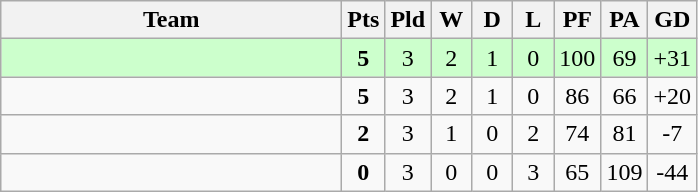<table class=wikitable style="text-align:center">
<tr>
<th width=220>Team</th>
<th width=20>Pts</th>
<th width=20>Pld</th>
<th width=20>W</th>
<th width=20>D</th>
<th width=20>L</th>
<th width=20>PF</th>
<th width=20>PA</th>
<th width=20>GD</th>
</tr>
<tr bgcolor=#ccffcc>
<td align=left></td>
<td><strong>5</strong></td>
<td>3</td>
<td>2</td>
<td>1</td>
<td>0</td>
<td>100</td>
<td>69</td>
<td>+31</td>
</tr>
<tr bgcolor=>
<td align=left></td>
<td><strong>5</strong></td>
<td>3</td>
<td>2</td>
<td>1</td>
<td>0</td>
<td>86</td>
<td>66</td>
<td>+20</td>
</tr>
<tr bgcolor=>
<td align=left></td>
<td><strong>2</strong></td>
<td>3</td>
<td>1</td>
<td>0</td>
<td>2</td>
<td>74</td>
<td>81</td>
<td>-7</td>
</tr>
<tr bgcolor=>
<td align=left></td>
<td><strong>0</strong></td>
<td>3</td>
<td>0</td>
<td>0</td>
<td>3</td>
<td>65</td>
<td>109</td>
<td>-44</td>
</tr>
</table>
